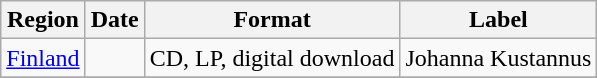<table class=wikitable>
<tr>
<th>Region</th>
<th>Date</th>
<th>Format</th>
<th>Label</th>
</tr>
<tr>
<td><a href='#'>Finland</a></td>
<td></td>
<td>CD, LP, digital download</td>
<td>Johanna Kustannus</td>
</tr>
<tr>
</tr>
</table>
